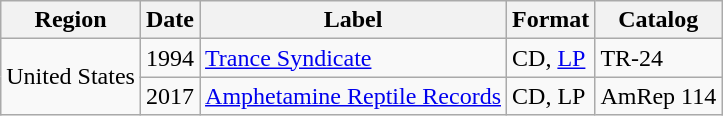<table class="wikitable">
<tr>
<th>Region</th>
<th>Date</th>
<th>Label</th>
<th>Format</th>
<th>Catalog</th>
</tr>
<tr>
<td rowspan="2">United States</td>
<td>1994</td>
<td><a href='#'>Trance Syndicate</a></td>
<td>CD, <a href='#'>LP</a></td>
<td>TR-24</td>
</tr>
<tr>
<td>2017</td>
<td><a href='#'>Amphetamine Reptile Records</a></td>
<td>CD, LP</td>
<td>AmRep 114</td>
</tr>
</table>
